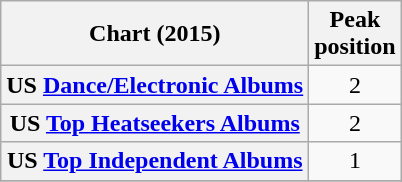<table class="wikitable sortable plainrowheaders" style="text-align:center">
<tr>
<th scope="col">Chart (2015)</th>
<th scope="col">Peak<br>position</th>
</tr>
<tr>
<th scope="row">US <a href='#'>Dance/Electronic Albums</a></th>
<td>2</td>
</tr>
<tr>
<th scope="row">US <a href='#'>Top Heatseekers Albums</a></th>
<td>2</td>
</tr>
<tr>
<th scope="row">US <a href='#'>Top Independent Albums</a></th>
<td>1</td>
</tr>
<tr>
</tr>
</table>
